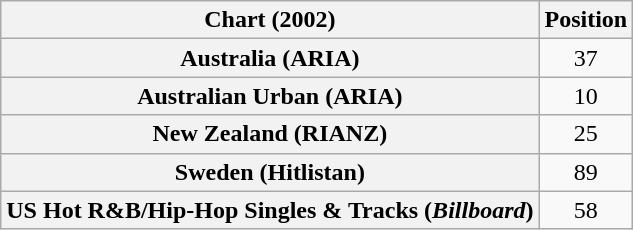<table class="wikitable sortable plainrowheaders" style="text-align:center">
<tr>
<th>Chart (2002)</th>
<th>Position</th>
</tr>
<tr>
<th scope="row">Australia (ARIA)</th>
<td>37</td>
</tr>
<tr>
<th scope="row">Australian Urban (ARIA)</th>
<td>10</td>
</tr>
<tr>
<th scope="row">New Zealand (RIANZ)</th>
<td>25</td>
</tr>
<tr>
<th scope="row">Sweden (Hitlistan)</th>
<td>89</td>
</tr>
<tr>
<th scope="row">US Hot R&B/Hip-Hop Singles & Tracks (<em>Billboard</em>)</th>
<td>58</td>
</tr>
</table>
